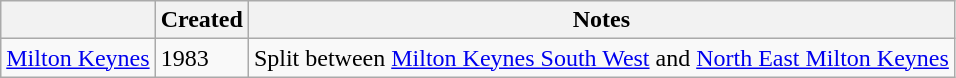<table class="wikitable">
<tr>
<th></th>
<th>Created</th>
<th>Notes</th>
</tr>
<tr>
<td><a href='#'>Milton Keynes</a></td>
<td>1983</td>
<td>Split between <a href='#'>Milton Keynes South West</a> and <a href='#'>North East Milton Keynes</a></td>
</tr>
</table>
